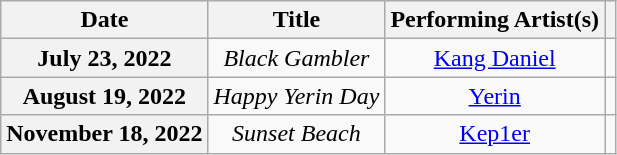<table class="wikitable plainrowheaders" style="text-align:center;">
<tr>
<th>Date</th>
<th>Title</th>
<th>Performing Artist(s)</th>
<th scope="col" class="unsortable"></th>
</tr>
<tr>
<th scope="row">July 23, 2022</th>
<td><em>Black Gambler</em></td>
<td><a href='#'>Kang Daniel</a></td>
<td></td>
</tr>
<tr>
<th scope="row">August 19, 2022</th>
<td><em>Happy Yerin Day</em></td>
<td><a href='#'>Yerin</a></td>
<td></td>
</tr>
<tr>
<th scope="row">November 18, 2022</th>
<td><em>Sunset Beach</em></td>
<td><a href='#'>Kep1er</a></td>
<td></td>
</tr>
</table>
